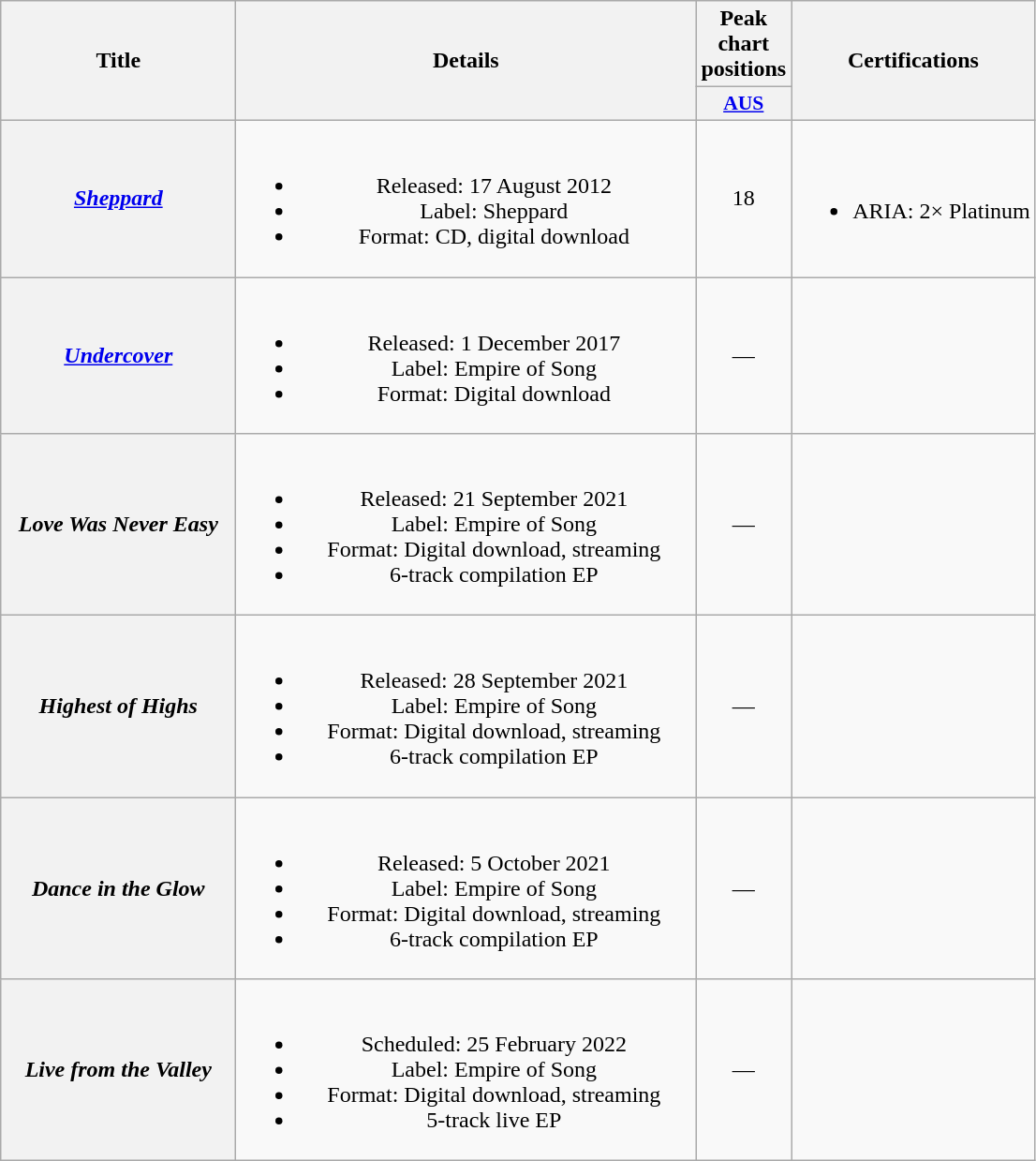<table class="wikitable plainrowheaders" style="text-align:center;" border="1">
<tr>
<th scope="col" rowspan="2" style="width:10em;">Title</th>
<th scope="col" rowspan="2" style="width:20em;">Details</th>
<th scope="col" colspan="1">Peak chart positions</th>
<th scope="col" rowspan="2">Certifications</th>
</tr>
<tr>
<th scope="col" style="width:3em;font-size:90%;"><a href='#'>AUS</a><br></th>
</tr>
<tr>
<th scope="row"><em><a href='#'>Sheppard</a></em></th>
<td><br><ul><li>Released: 17 August 2012</li><li>Label: Sheppard</li><li>Format: CD, digital download</li></ul></td>
<td>18</td>
<td><br><ul><li>ARIA: 2× Platinum</li></ul></td>
</tr>
<tr>
<th scope="row"><em><a href='#'>Undercover</a></em></th>
<td><br><ul><li>Released: 1 December 2017</li><li>Label: Empire of Song</li><li>Format: Digital download</li></ul></td>
<td>—</td>
<td></td>
</tr>
<tr>
<th scope="row"><em>Love Was Never Easy</em></th>
<td><br><ul><li>Released: 21 September 2021</li><li>Label: Empire of Song</li><li>Format: Digital download, streaming</li><li>6-track compilation EP</li></ul></td>
<td>—</td>
<td></td>
</tr>
<tr>
<th scope="row"><em>Highest of Highs</em></th>
<td><br><ul><li>Released: 28 September 2021</li><li>Label: Empire of Song</li><li>Format: Digital download, streaming</li><li>6-track compilation EP</li></ul></td>
<td>—</td>
<td></td>
</tr>
<tr>
<th scope="row"><em>Dance in the Glow</em></th>
<td><br><ul><li>Released: 5 October 2021</li><li>Label: Empire of Song</li><li>Format: Digital download, streaming</li><li>6-track compilation EP</li></ul></td>
<td>—</td>
<td></td>
</tr>
<tr>
<th scope="row"><em>Live from the Valley</em></th>
<td><br><ul><li>Scheduled: 25 February 2022</li><li>Label: Empire of Song</li><li>Format: Digital download, streaming</li><li>5-track live EP</li></ul></td>
<td>—</td>
<td></td>
</tr>
</table>
